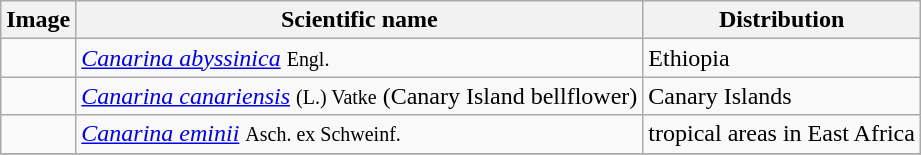<table class="wikitable">
<tr>
<th>Image</th>
<th>Scientific name</th>
<th>Distribution</th>
</tr>
<tr>
<td></td>
<td><em><a href='#'>Canarina abyssinica</a></em> <small>Engl.</small></td>
<td>Ethiopia</td>
</tr>
<tr>
<td></td>
<td><em><a href='#'>Canarina canariensis</a></em> <small>(L.) Vatke</small> (Canary Island bellflower)</td>
<td>Canary Islands</td>
</tr>
<tr>
<td></td>
<td><em><a href='#'>Canarina eminii</a></em> <small>Asch. ex Schweinf.</small></td>
<td>tropical areas in East Africa</td>
</tr>
<tr>
</tr>
</table>
